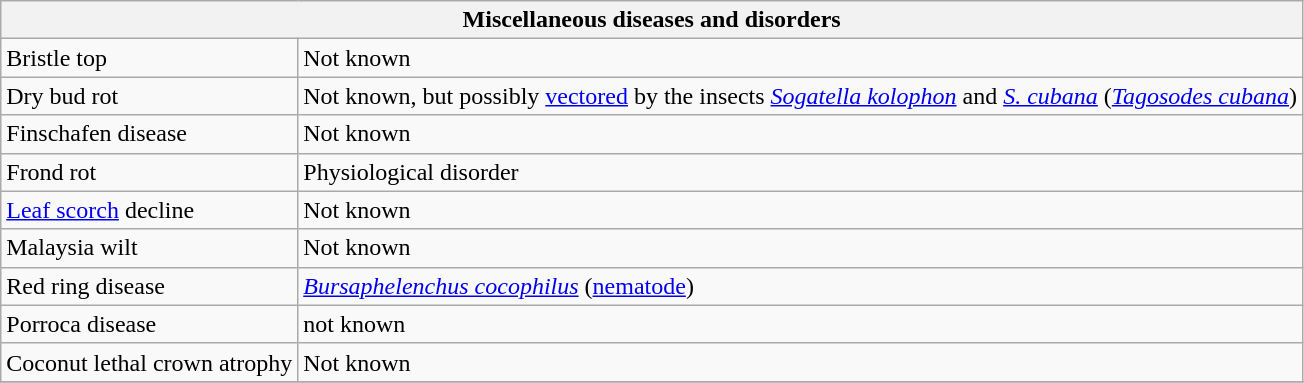<table class="wikitable" style="clear">
<tr>
<th colspan=2><strong>Miscellaneous diseases and disorders</strong></th>
</tr>
<tr>
<td>Bristle top</td>
<td>Not known</td>
</tr>
<tr>
<td>Dry bud rot</td>
<td>Not known, but possibly <a href='#'>vectored</a> by the insects <em><a href='#'>Sogatella kolophon</a></em> and <em><a href='#'>S. cubana</a></em> (<em><a href='#'>Tagosodes cubana</a></em>)</td>
</tr>
<tr>
<td>Finschafen disease</td>
<td>Not known</td>
</tr>
<tr>
<td>Frond rot</td>
<td>Physiological disorder</td>
</tr>
<tr>
<td><a href='#'>Leaf scorch</a> decline</td>
<td>Not known</td>
</tr>
<tr>
<td>Malaysia wilt</td>
<td>Not known</td>
</tr>
<tr>
<td>Red ring disease</td>
<td><em><a href='#'>Bursaphelenchus cocophilus</a></em> (<a href='#'>nematode</a>)</td>
</tr>
<tr>
<td>Porroca disease</td>
<td>not known</td>
</tr>
<tr>
<td>Coconut lethal crown atrophy</td>
<td>Not known</td>
</tr>
<tr>
</tr>
</table>
